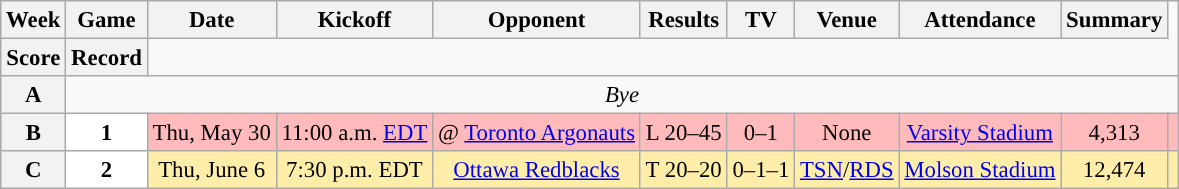<table class="wikitable" style="font-size: 95%;">
<tr>
<th scope="col">Week</th>
<th scope="col">Game</th>
<th scope="col">Date</th>
<th scope="col">Kickoff</th>
<th scope="col">Opponent</th>
<th scope="col">Results</th>
<th scope="col">TV</th>
<th scope="col">Venue</th>
<th scope="col">Attendance</th>
<th scope="col">Summary</th>
</tr>
<tr>
<th scope="col">Score</th>
<th scope="col">Record</th>
</tr>
<tr style= bgcolor="ffffff">
<th align="center"><strong>A</strong></th>
<td colspan=10 align="center" valign="middle"><em>Bye</em></td>
</tr>
<tr align="center"= bgcolor="ffbbbb">
<th align="center"><strong>B</strong></th>
<th style="text-align:center; background:white;"><span>1</span></th>
<td align="center">Thu, May 30</td>
<td align="center">11:00 a.m. <a href='#'>EDT</a></td>
<td align="center">@ <a href='#'>Toronto Argonauts</a></td>
<td align="center">L 20–45</td>
<td align="center">0–1</td>
<td align="center">None</td>
<td align="center"><a href='#'>Varsity Stadium</a></td>
<td align="center">4,313</td>
<td align="center"></td>
</tr>
<tr align="center"= bgcolor="#ffeeaa">
<th align="center"><strong>C</strong></th>
<th style="text-align:center; background:white;"><span>2</span></th>
<td align="center">Thu, June 6</td>
<td align="center">7:30 p.m. EDT</td>
<td align="center"><a href='#'>Ottawa Redblacks</a></td>
<td align="center">T 20–20</td>
<td align="center">0–1–1</td>
<td align="center"><a href='#'>TSN</a>/<a href='#'>RDS</a></td>
<td align="center"><a href='#'>Molson Stadium</a></td>
<td align="center">12,474</td>
<td align="center"></td>
</tr>
</table>
